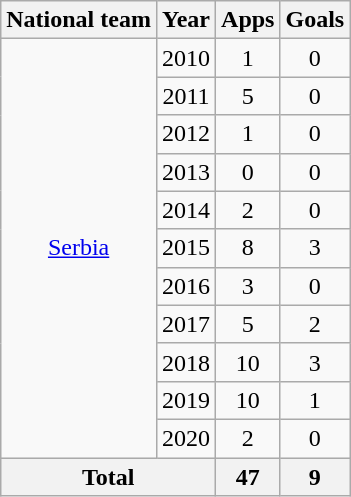<table class="wikitable" style="text-align:center">
<tr>
<th>National team</th>
<th>Year</th>
<th>Apps</th>
<th>Goals</th>
</tr>
<tr>
<td rowspan="11"><a href='#'>Serbia</a></td>
<td>2010</td>
<td>1</td>
<td>0</td>
</tr>
<tr>
<td>2011</td>
<td>5</td>
<td>0</td>
</tr>
<tr>
<td>2012</td>
<td>1</td>
<td>0</td>
</tr>
<tr>
<td>2013</td>
<td>0</td>
<td>0</td>
</tr>
<tr>
<td>2014</td>
<td>2</td>
<td>0</td>
</tr>
<tr>
<td>2015</td>
<td>8</td>
<td>3</td>
</tr>
<tr>
<td>2016</td>
<td>3</td>
<td>0</td>
</tr>
<tr>
<td>2017</td>
<td>5</td>
<td>2</td>
</tr>
<tr>
<td>2018</td>
<td>10</td>
<td>3</td>
</tr>
<tr>
<td>2019</td>
<td>10</td>
<td>1</td>
</tr>
<tr>
<td>2020</td>
<td>2</td>
<td>0</td>
</tr>
<tr>
<th colspan="2">Total</th>
<th>47</th>
<th>9</th>
</tr>
</table>
